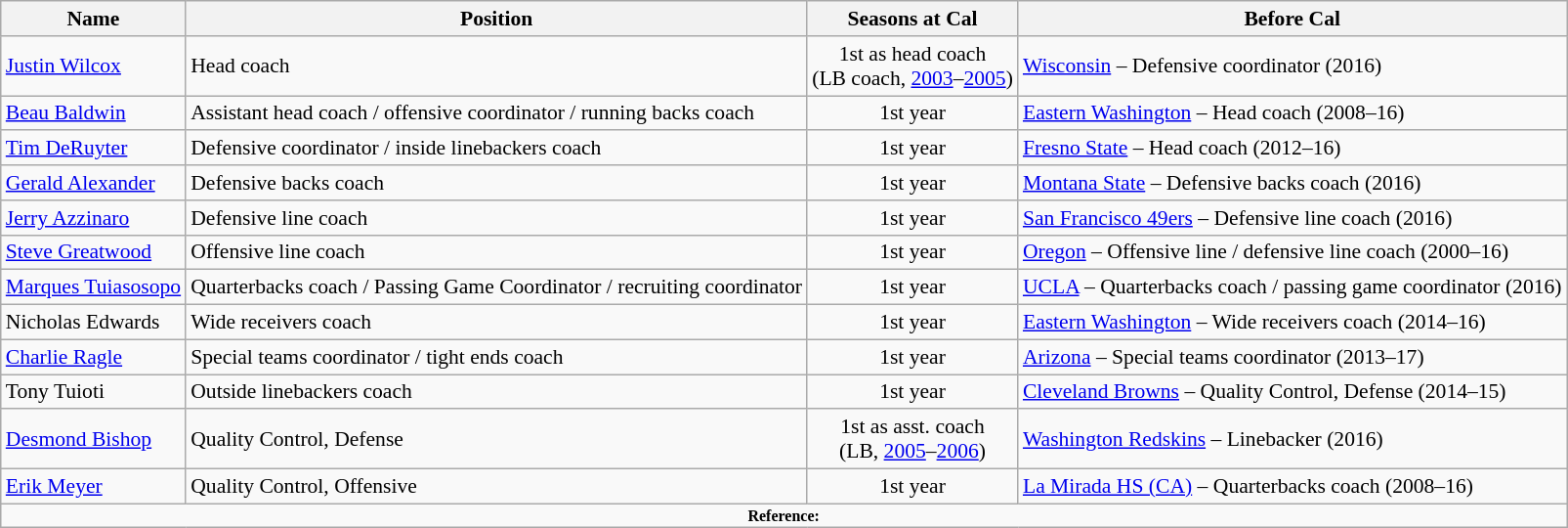<table class="wikitable" style="font-size:90%;">
<tr>
<th>Name</th>
<th>Position</th>
<th>Seasons at Cal</th>
<th>Before Cal</th>
</tr>
<tr>
<td><a href='#'>Justin Wilcox</a></td>
<td>Head coach</td>
<td align=center>1st as head coach <br>(LB coach, <a href='#'>2003</a>–<a href='#'>2005</a>)</td>
<td><a href='#'>Wisconsin</a> – Defensive coordinator (2016)</td>
</tr>
<tr>
<td><a href='#'>Beau Baldwin</a></td>
<td>Assistant head coach / offensive coordinator / running backs coach</td>
<td align=center>1st year</td>
<td><a href='#'>Eastern Washington</a> – Head coach (2008–16)</td>
</tr>
<tr>
<td><a href='#'>Tim DeRuyter</a></td>
<td>Defensive coordinator / inside linebackers coach</td>
<td align=center>1st year</td>
<td><a href='#'>Fresno State</a> – Head coach (2012–16)</td>
</tr>
<tr>
<td><a href='#'>Gerald Alexander</a></td>
<td>Defensive backs coach</td>
<td align=center>1st year</td>
<td><a href='#'>Montana State</a> – Defensive backs coach (2016)</td>
</tr>
<tr>
<td><a href='#'>Jerry Azzinaro</a></td>
<td>Defensive line coach</td>
<td align=center>1st year</td>
<td><a href='#'>San Francisco 49ers</a> – Defensive line coach (2016)</td>
</tr>
<tr>
<td><a href='#'>Steve Greatwood</a></td>
<td>Offensive line coach</td>
<td align=center>1st year</td>
<td><a href='#'>Oregon</a> – Offensive line / defensive line coach (2000–16)</td>
</tr>
<tr>
<td><a href='#'>Marques Tuiasosopo</a></td>
<td>Quarterbacks coach / Passing Game Coordinator / recruiting coordinator</td>
<td align=center>1st year</td>
<td><a href='#'>UCLA</a> – Quarterbacks coach / passing game coordinator (2016)</td>
</tr>
<tr>
<td>Nicholas Edwards</td>
<td>Wide receivers coach</td>
<td align=center>1st year</td>
<td><a href='#'>Eastern Washington</a> – Wide receivers coach (2014–16)</td>
</tr>
<tr>
<td><a href='#'>Charlie Ragle</a></td>
<td>Special teams coordinator / tight ends coach</td>
<td align=center>1st year</td>
<td><a href='#'>Arizona</a> – Special teams coordinator (2013–17)</td>
</tr>
<tr>
<td>Tony Tuioti</td>
<td>Outside linebackers coach</td>
<td align=center>1st year</td>
<td><a href='#'>Cleveland Browns</a> – Quality Control, Defense (2014–15)</td>
</tr>
<tr>
<td><a href='#'>Desmond Bishop</a></td>
<td>Quality Control, Defense</td>
<td align=center>1st as asst. coach <br>(LB, <a href='#'>2005</a>–<a href='#'>2006</a>)</td>
<td><a href='#'>Washington Redskins</a> – Linebacker (2016)</td>
</tr>
<tr>
<td><a href='#'>Erik Meyer</a></td>
<td>Quality Control, Offensive</td>
<td align=center>1st year</td>
<td><a href='#'>La Mirada HS (CA)</a> – Quarterbacks coach (2008–16)</td>
</tr>
<tr>
<td colspan="4"  style="font-size:8pt; text-align:center;"><strong>Reference:</strong> </td>
</tr>
</table>
